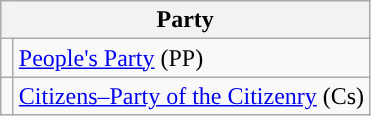<table class="wikitable" style="text-align:left;">
<tr>
<th colspan="2">Party</th>
</tr>
<tr>
<td width="1"></td>
<td><a href='#'>People's Party</a> (PP)</td>
</tr>
<tr>
<td></td>
<td><a href='#'>Citizens–Party of the Citizenry</a> (Cs)</td>
</tr>
</table>
